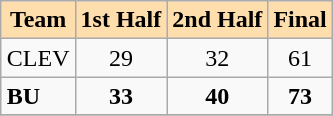<table class="wikitable" align=right>
<tr bgcolor=#ffdead align=center>
<td><strong>Team</strong></td>
<td><strong>1st Half</strong></td>
<td><strong>2nd Half</strong></td>
<td><strong>Final</strong></td>
</tr>
<tr>
<td>CLEV</td>
<td align=center>29</td>
<td align=center>32</td>
<td align=center>61</td>
</tr>
<tr>
<td><strong>BU</strong></td>
<td align=center><strong>33</strong></td>
<td align=center><strong>40</strong></td>
<td align=center><strong>73</strong></td>
</tr>
<tr>
</tr>
</table>
